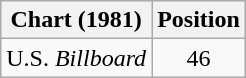<table class="wikitable sortable">
<tr>
<th align="left">Chart (1981)</th>
<th style="text-align:center;">Position</th>
</tr>
<tr>
<td>U.S. <em>Billboard</em></td>
<td style="text-align:center;">46</td>
</tr>
</table>
